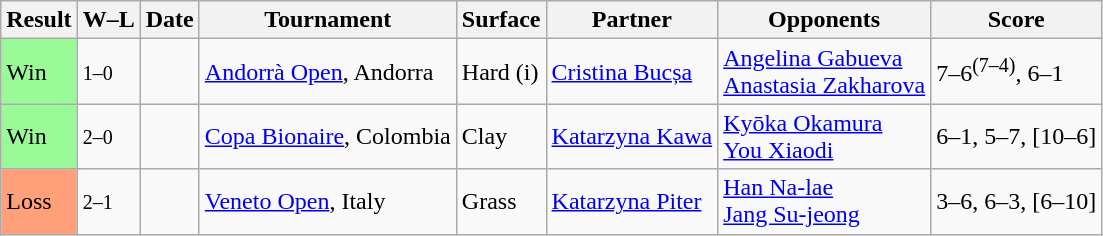<table class="sortable wikitable">
<tr>
<th>Result</th>
<th class="unsortable">W–L</th>
<th>Date</th>
<th>Tournament</th>
<th>Surface</th>
<th>Partner</th>
<th>Opponents</th>
<th class="unsortable">Score</th>
</tr>
<tr>
<td style="background:#98fb98;">Win</td>
<td><small>1–0</small></td>
<td><a href='#'></a></td>
<td><a href='#'>Andorrà Open</a>, Andorra</td>
<td>Hard (i)</td>
<td> <a href='#'>Cristina Bucșa</a></td>
<td> <a href='#'>Angelina Gabueva</a> <br>  <a href='#'>Anastasia Zakharova</a></td>
<td>7–6<sup>(7–4)</sup>, 6–1</td>
</tr>
<tr>
<td style="background:#98fb98;">Win</td>
<td><small>2–0</small></td>
<td><a href='#'></a></td>
<td><a href='#'>Copa Bionaire</a>, Colombia</td>
<td>Clay</td>
<td> <a href='#'>Katarzyna Kawa</a></td>
<td> <a href='#'>Kyōka Okamura</a> <br>  <a href='#'>You Xiaodi</a></td>
<td>6–1, 5–7, [10–6]</td>
</tr>
<tr>
<td style="background:#ffa07a;">Loss</td>
<td><small>2–1</small></td>
<td><a href='#'></a></td>
<td><a href='#'>Veneto Open</a>, Italy</td>
<td>Grass</td>
<td> <a href='#'>Katarzyna Piter</a></td>
<td> <a href='#'>Han Na-lae</a> <br>  <a href='#'>Jang Su-jeong</a></td>
<td>3–6, 6–3, [6–10]</td>
</tr>
</table>
